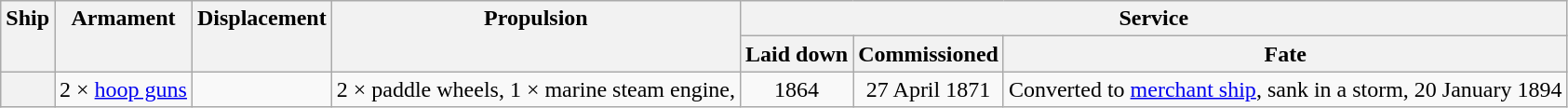<table class="wikitable plainrowheaders" style="text-align: center;">
<tr valign="top">
<th scope="col" rowspan="2">Ship</th>
<th scope="col" rowspan="2">Armament</th>
<th scope="col" rowspan="2">Displacement</th>
<th scope="col" rowspan="2">Propulsion</th>
<th scope="col" colspan="3">Service</th>
</tr>
<tr valign="top">
<th scope="col">Laid down</th>
<th scope="col">Commissioned</th>
<th scope="col">Fate</th>
</tr>
<tr valign="center">
<th scope="row"></th>
<td>2 ×  <a href='#'>hoop guns</a></td>
<td></td>
<td>2 × paddle wheels, 1 × marine steam engine, </td>
<td>1864</td>
<td>27 April 1871</td>
<td>Converted to <a href='#'>merchant ship</a>, sank in a storm, 20 January 1894</td>
</tr>
</table>
